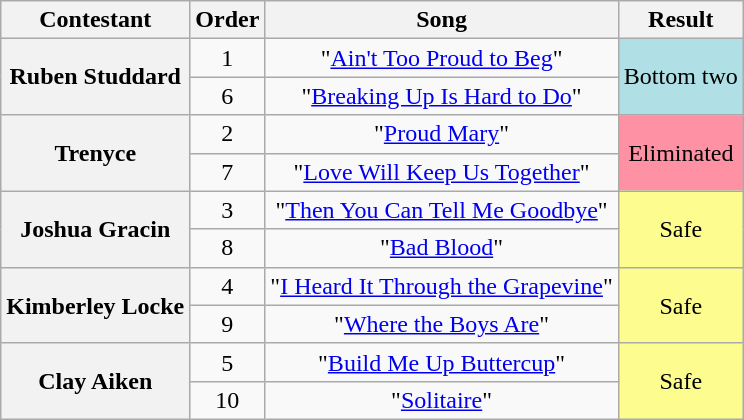<table class="wikitable unsortable" style="text-align:center;">
<tr>
<th scope="col">Contestant</th>
<th scope="col">Order</th>
<th scope="col">Song</th>
<th scope="col">Result</th>
</tr>
<tr>
<th rowspan="2" scope="row">Ruben Studdard</th>
<td>1</td>
<td>"<a href='#'>Ain't Too Proud to Beg</a>"</td>
<td rowspan="2" style="background:#B0E0E6">Bottom two</td>
</tr>
<tr>
<td>6</td>
<td>"<a href='#'>Breaking Up Is Hard to Do</a>"</td>
</tr>
<tr>
<th rowspan="2" scope="row">Trenyce</th>
<td>2</td>
<td>"<a href='#'>Proud Mary</a>"</td>
<td rowspan="2" style="background:#FF91A4;">Eliminated</td>
</tr>
<tr>
<td>7</td>
<td>"<a href='#'>Love Will Keep Us Together</a>"</td>
</tr>
<tr>
<th rowspan="2" scope="row">Joshua Gracin</th>
<td>3</td>
<td>"<a href='#'>Then You Can Tell Me Goodbye</a>"</td>
<td rowspan="2" style="background:#FDFC8F;">Safe</td>
</tr>
<tr>
<td>8</td>
<td>"<a href='#'>Bad Blood</a>"</td>
</tr>
<tr>
<th rowspan="2" scope="row">Kimberley Locke</th>
<td>4</td>
<td>"<a href='#'>I Heard It Through the Grapevine</a>"</td>
<td rowspan="2" style="background:#FDFC8F;">Safe</td>
</tr>
<tr>
<td>9</td>
<td>"<a href='#'>Where the Boys Are</a>"</td>
</tr>
<tr>
<th rowspan="2" scope="row">Clay Aiken</th>
<td>5</td>
<td>"<a href='#'>Build Me Up Buttercup</a>"</td>
<td rowspan="2" style="background:#FDFC8F;">Safe</td>
</tr>
<tr>
<td>10</td>
<td>"<a href='#'>Solitaire</a>"</td>
</tr>
</table>
